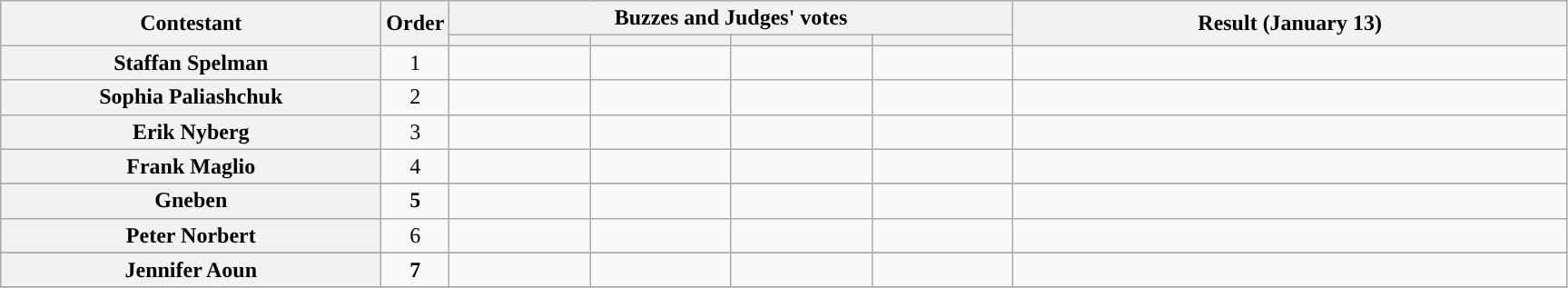<table class="wikitable plainrowheaders sortable" style="text-align:center;">
<tr>
<th scope="col" rowspan="2" class="unsortable" style="width:17em;">Contestant</th>
<th scope="col" rowspan="2" style="width:1em;">Order</th>
<th scope="col" colspan="4" class="unsortable" style="width:24em;">Buzzes and Judges' votes</th>
<th scope="col" rowspan="2" style="width:25em;">Result (January 13)</th>
</tr>
<tr>
<th scope="col" class="unsortable" style="width:6em;"></th>
<th scope="col" class="unsortable" style="width:6em;"></th>
<th scope="col" class="unsortable" style="width:6em;"></th>
<th scope="col" class="unsortable" style="width:6em;"></th>
</tr>
<tr>
<th scope="row">Staffan Spelman</th>
<td>1</td>
<td style="text-align:center;"></td>
<td style="text-align:center;"></td>
<td style="text-align:center;"></td>
<td style="text-align:center;"></td>
<td></td>
</tr>
<tr>
<th scope="row">Sophia Paliashchuk</th>
<td>2</td>
<td style="text-align:center;"></td>
<td style="text-align:center;"></td>
<td style="text-align:center;"></td>
<td style="text-align:center;"></td>
<td></td>
</tr>
<tr>
<th scope="row">Erik Nyberg</th>
<td>3</td>
<td style="text-align:center;"></td>
<td style="text-align:center;"></td>
<td style="text-align:center;"></td>
<td style="text-align:center;"></td>
<td></td>
</tr>
<tr>
<th scope="row">Frank Maglio</th>
<td>4</td>
<td style="text-align:center;"></td>
<td style="text-align:center;"></td>
<td style="text-align:center;"></td>
<td style="text-align:center;"></td>
<td></td>
</tr>
<tr>
</tr>
<tr -style="background:NavajoWhite">
<th scope="row"><strong>Gneben</strong></th>
<td><strong>5</strong></td>
<td style="text-align:center;"></td>
<td style="text-align:center;"></td>
<td style="text-align:center;"></td>
<td style="text-align:center;"></td>
<td><strong></strong></td>
</tr>
<tr>
<th scope="row">Peter Norbert</th>
<td>6</td>
<td style="text-align:center;"></td>
<td style="text-align:center;"></td>
<td style="text-align:center;"></td>
<td style="text-align:center;"></td>
<td></td>
</tr>
<tr>
</tr>
<tr -style="background:NavajoWhite">
<th scope="row"><strong>Jennifer Aoun</strong></th>
<td><strong>7</strong></td>
<td style="text-align:center;"></td>
<td style="text-align:center;"></td>
<td style="text-align:center;"></td>
<td style="text-align:center;"></td>
<td><strong></strong></td>
</tr>
<tr>
</tr>
</table>
